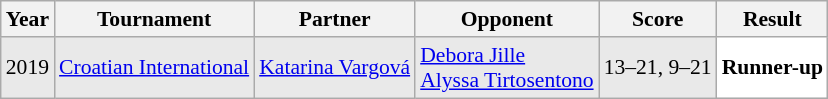<table class="sortable wikitable" style="font-size: 90%;">
<tr>
<th>Year</th>
<th>Tournament</th>
<th>Partner</th>
<th>Opponent</th>
<th>Score</th>
<th>Result</th>
</tr>
<tr style="background:#E9E9E9">
<td align="center">2019</td>
<td align="left"><a href='#'>Croatian International</a></td>
<td align="left"> <a href='#'>Katarina Vargová</a></td>
<td align="left"> <a href='#'>Debora Jille</a><br> <a href='#'>Alyssa Tirtosentono</a></td>
<td align="left">13–21, 9–21</td>
<td style="text-align:left; background:white"> <strong>Runner-up</strong></td>
</tr>
</table>
